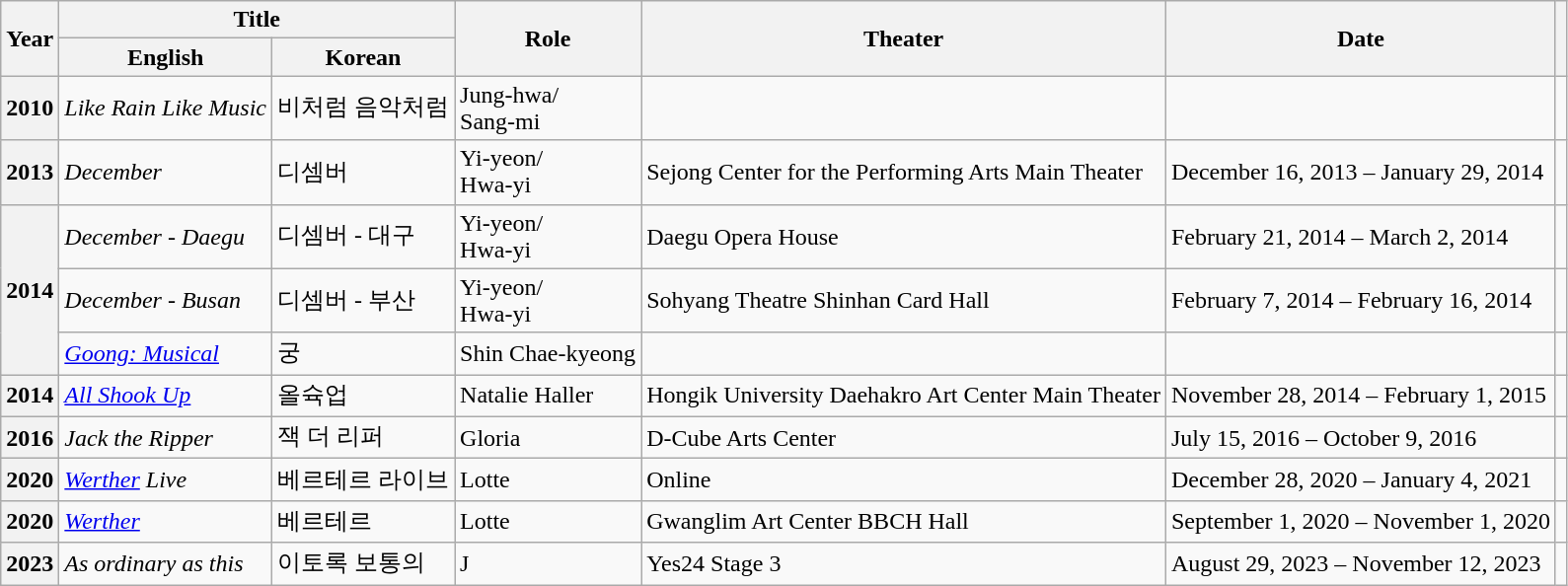<table class="wikitable sortable plainrowheaders">
<tr>
<th rowspan="2" scope="col">Year</th>
<th colspan="2" scope="col">Title</th>
<th rowspan="2" scope="col">Role</th>
<th rowspan="2" scope="col">Theater</th>
<th rowspan="2" scope="col" class="sortable">Date</th>
<th rowspan="2" scope="col" class="unsortable"></th>
</tr>
<tr>
<th>English</th>
<th>Korean</th>
</tr>
<tr>
<th scope="row">2010</th>
<td><em>Like Rain Like Music</em></td>
<td>비처럼 음악처럼</td>
<td>Jung-hwa/<br>Sang-mi</td>
<td></td>
<td></td>
<td></td>
</tr>
<tr>
<th scope="row">2013</th>
<td><em>December</em></td>
<td>디셈버</td>
<td>Yi-yeon/<br>Hwa-yi</td>
<td>Sejong Center for the Performing Arts Main Theater</td>
<td>December 16, 2013 – January 29, 2014</td>
<td></td>
</tr>
<tr>
<th rowspan="3" scope="row">2014</th>
<td><em>December - Daegu</em></td>
<td>디셈버 - 대구</td>
<td>Yi-yeon/<br>Hwa-yi</td>
<td>Daegu Opera House</td>
<td>February 21, 2014 – March 2, 2014</td>
<td></td>
</tr>
<tr>
<td><em>December - Busan</em></td>
<td>디셈버 - 부산</td>
<td>Yi-yeon/<br>Hwa-yi</td>
<td>Sohyang Theatre Shinhan Card Hall</td>
<td>February 7, 2014 – February 16, 2014</td>
<td></td>
</tr>
<tr>
<td><em><a href='#'>Goong: Musical</a></em></td>
<td>궁</td>
<td>Shin Chae-kyeong</td>
<td></td>
<td></td>
<td></td>
</tr>
<tr>
<th scope="row">2014</th>
<td><em><a href='#'>All Shook Up</a></em></td>
<td>올슉업</td>
<td>Natalie Haller</td>
<td>Hongik University Daehakro Art Center Main Theater</td>
<td>November 28, 2014 – February 1, 2015</td>
<td></td>
</tr>
<tr>
<th scope="row">2016</th>
<td><em>Jack the Ripper</em></td>
<td>잭 더 리퍼</td>
<td>Gloria</td>
<td>D-Cube Arts Center</td>
<td>July 15, 2016 – October 9, 2016</td>
<td></td>
</tr>
<tr>
<th scope="row">2020</th>
<td><em><a href='#'>Werther</a> Live</em></td>
<td>베르테르 라이브</td>
<td>Lotte</td>
<td>Online</td>
<td>December 28, 2020 – January 4, 2021</td>
<td></td>
</tr>
<tr>
<th scope="row">2020</th>
<td><em><a href='#'>Werther</a></em></td>
<td>베르테르</td>
<td>Lotte</td>
<td>Gwanglim Art Center BBCH Hall</td>
<td>September 1, 2020 – November 1, 2020</td>
<td></td>
</tr>
<tr>
<th scope="row">2023</th>
<td><em>As ordinary as this</em></td>
<td>이토록 보통의</td>
<td>J</td>
<td>Yes24 Stage 3</td>
<td>August 29, 2023 – November 12, 2023</td>
<td></td>
</tr>
</table>
